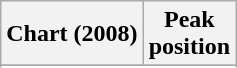<table class="wikitable sortable plainrowheaders" style="text-align:center;">
<tr>
<th scope="col">Chart (2008)</th>
<th scope="col">Peak<br>position</th>
</tr>
<tr>
</tr>
<tr>
</tr>
</table>
